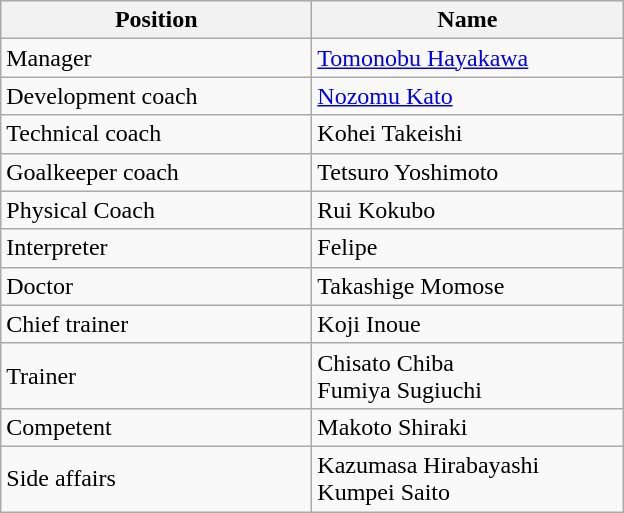<table class="wikitable" style="text-align:left;">
<tr>
<th style="width:200px;">Position</th>
<th style="width:200px;">Name</th>
</tr>
<tr>
<td>Manager</td>
<td> <a href='#'>Tomonobu Hayakawa</a></td>
</tr>
<tr>
<td>Development coach</td>
<td> <a href='#'>Nozomu Kato</a></td>
</tr>
<tr>
<td>Technical coach</td>
<td> Kohei Takeishi</td>
</tr>
<tr>
<td>Goalkeeper coach</td>
<td> Tetsuro Yoshimoto</td>
</tr>
<tr>
<td>Physical Coach</td>
<td> Rui Kokubo</td>
</tr>
<tr>
<td>Interpreter</td>
<td> Felipe</td>
</tr>
<tr>
<td>Doctor</td>
<td> Takashige Momose</td>
</tr>
<tr>
<td>Chief trainer</td>
<td> Koji Inoue</td>
</tr>
<tr>
<td>Trainer</td>
<td> Chisato Chiba <br>  Fumiya Sugiuchi</td>
</tr>
<tr>
<td>Competent</td>
<td> Makoto Shiraki</td>
</tr>
<tr>
<td>Side affairs</td>
<td> Kazumasa Hirabayashi <br>  Kumpei Saito</td>
</tr>
</table>
